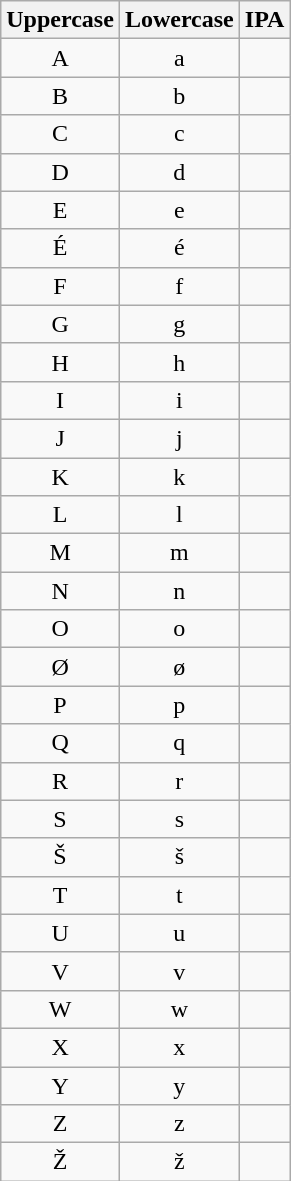<table class="wikitable" style="text-align:center">
<tr>
<th>Uppercase</th>
<th>Lowercase</th>
<th>IPA</th>
</tr>
<tr>
<td>A</td>
<td>a</td>
<td></td>
</tr>
<tr>
<td>B</td>
<td>b</td>
<td></td>
</tr>
<tr>
<td>C</td>
<td>c</td>
<td></td>
</tr>
<tr>
<td>D</td>
<td>d</td>
<td></td>
</tr>
<tr>
<td>E</td>
<td>e</td>
<td></td>
</tr>
<tr>
<td>É</td>
<td>é</td>
<td></td>
</tr>
<tr>
<td>F</td>
<td>f</td>
<td></td>
</tr>
<tr>
<td>G</td>
<td>g</td>
<td></td>
</tr>
<tr>
<td>H</td>
<td>h</td>
<td></td>
</tr>
<tr>
<td>I</td>
<td>i</td>
<td></td>
</tr>
<tr>
<td>J</td>
<td>j</td>
<td></td>
</tr>
<tr>
<td>K</td>
<td>k</td>
<td></td>
</tr>
<tr>
<td>L</td>
<td>l</td>
<td></td>
</tr>
<tr>
<td>M</td>
<td>m</td>
<td></td>
</tr>
<tr>
<td>N</td>
<td>n</td>
<td></td>
</tr>
<tr>
<td>O</td>
<td>o</td>
<td></td>
</tr>
<tr>
<td>Ø</td>
<td>ø</td>
<td></td>
</tr>
<tr>
<td>P</td>
<td>p</td>
<td></td>
</tr>
<tr>
<td>Q</td>
<td>q</td>
<td></td>
</tr>
<tr>
<td>R</td>
<td>r</td>
<td></td>
</tr>
<tr>
<td>S</td>
<td>s</td>
<td></td>
</tr>
<tr>
<td>Š</td>
<td>š</td>
<td></td>
</tr>
<tr>
<td>T</td>
<td>t</td>
<td></td>
</tr>
<tr>
<td>U</td>
<td>u</td>
<td></td>
</tr>
<tr>
<td>V</td>
<td>v</td>
<td></td>
</tr>
<tr>
<td>W</td>
<td>w</td>
<td></td>
</tr>
<tr>
<td>X</td>
<td>x</td>
<td></td>
</tr>
<tr>
<td>Y</td>
<td>y</td>
<td></td>
</tr>
<tr>
<td>Z</td>
<td>z</td>
<td></td>
</tr>
<tr>
<td>Ž</td>
<td>ž</td>
<td></td>
</tr>
</table>
